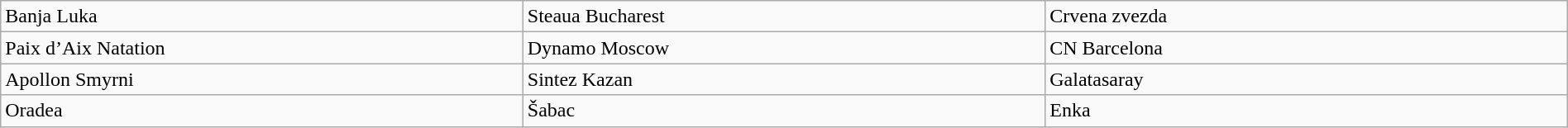<table class="wikitable" style="table-layout:fixed;width:100%;">
<tr>
<td width=25%> Banja Luka</td>
<td width=25%> Steaua Bucharest</td>
<td width=25%> Crvena zvezda</td>
</tr>
<tr>
<td width=25%> Paix d’Aix Natation</td>
<td width=25%> Dynamo Moscow</td>
<td width=25%> CN Barcelona</td>
</tr>
<tr>
<td width=25%> Apollon Smyrni</td>
<td width=25%> Sintez Kazan</td>
<td width=25%> Galatasaray</td>
</tr>
<tr>
<td width=25%> Oradea</td>
<td width=25%> Šabac</td>
<td width=25%> Enka</td>
</tr>
</table>
